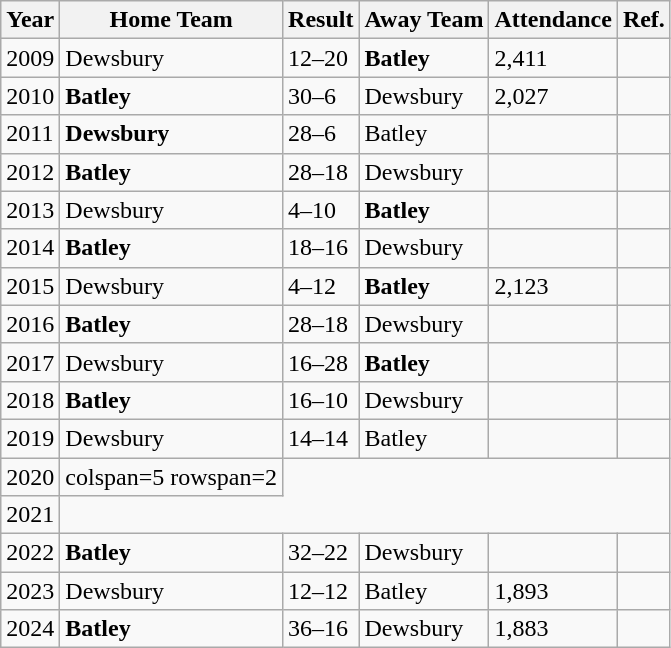<table class="wikitable" style="font-size:100%">
<tr>
<th scope="col">Year</th>
<th scope="col">Home Team</th>
<th scope="col">Result</th>
<th scope="col">Away Team</th>
<th scope="col">Attendance</th>
<th scope="col">Ref.</th>
</tr>
<tr>
<td>2009</td>
<td>Dewsbury</td>
<td>12–20</td>
<td><strong>Batley</strong></td>
<td>2,411</td>
<td></td>
</tr>
<tr>
<td>2010</td>
<td><strong>Batley</strong></td>
<td>30–6</td>
<td>Dewsbury</td>
<td>2,027</td>
<td></td>
</tr>
<tr>
<td>2011</td>
<td><strong>Dewsbury</strong></td>
<td>28–6</td>
<td>Batley</td>
<td></td>
<td></td>
</tr>
<tr>
<td>2012</td>
<td><strong>Batley</strong></td>
<td>28–18</td>
<td>Dewsbury</td>
<td></td>
<td></td>
</tr>
<tr>
<td>2013</td>
<td>Dewsbury</td>
<td>4–10</td>
<td><strong>Batley</strong></td>
<td></td>
<td></td>
</tr>
<tr>
<td>2014</td>
<td><strong>Batley</strong></td>
<td>18–16</td>
<td>Dewsbury</td>
<td></td>
<td></td>
</tr>
<tr>
<td>2015</td>
<td>Dewsbury</td>
<td>4–12</td>
<td><strong>Batley</strong></td>
<td>2,123</td>
<td></td>
</tr>
<tr>
<td>2016</td>
<td><strong>Batley</strong></td>
<td>28–18</td>
<td>Dewsbury</td>
<td></td>
<td></td>
</tr>
<tr>
<td>2017</td>
<td>Dewsbury</td>
<td>16–28</td>
<td><strong>Batley</strong></td>
<td></td>
<td></td>
</tr>
<tr>
<td>2018</td>
<td><strong>Batley</strong></td>
<td>16–10</td>
<td>Dewsbury</td>
<td></td>
<td></td>
</tr>
<tr>
<td>2019</td>
<td>Dewsbury</td>
<td>14–14</td>
<td>Batley</td>
<td></td>
<td></td>
</tr>
<tr>
<td>2020</td>
<td>colspan=5 rowspan=2</td>
</tr>
<tr>
<td>2021</td>
</tr>
<tr>
<td>2022</td>
<td><strong>Batley</strong></td>
<td>32–22</td>
<td>Dewsbury</td>
<td></td>
<td></td>
</tr>
<tr>
<td>2023</td>
<td>Dewsbury</td>
<td>12–12</td>
<td>Batley</td>
<td>1,893</td>
<td></td>
</tr>
<tr>
<td>2024</td>
<td><strong>Batley</strong></td>
<td>36–16</td>
<td>Dewsbury</td>
<td>1,883</td>
<td></td>
</tr>
</table>
